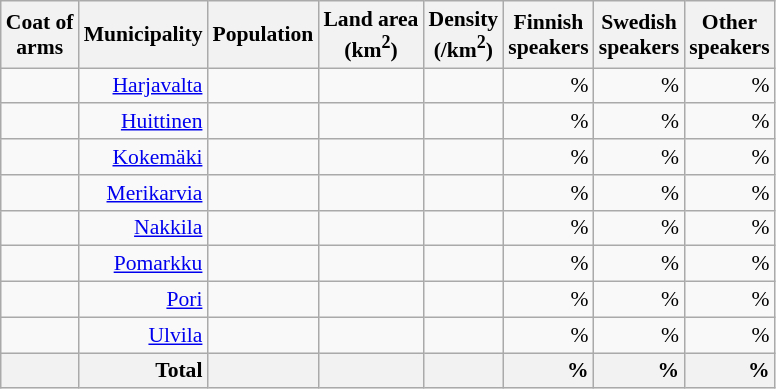<table class="wikitable sortable" style="font-size: 90%; text-align: right; line-height: normal;">
<tr>
<th class="unsortable">Coat of<br>arms</th>
<th>Municipality</th>
<th>Population</th>
<th>Land area<br>(km<sup>2</sup>)</th>
<th>Density<br>(/km<sup>2</sup>)</th>
<th>Finnish<br>speakers</th>
<th>Swedish<br>speakers</th>
<th>Other<br>speakers</th>
</tr>
<tr>
<td></td>
<td><a href='#'>Harjavalta</a></td>
<td></td>
<td></td>
<td></td>
<td> %</td>
<td> %</td>
<td> %</td>
</tr>
<tr>
<td></td>
<td><a href='#'>Huittinen</a></td>
<td></td>
<td></td>
<td></td>
<td> %</td>
<td> %</td>
<td> %</td>
</tr>
<tr>
<td></td>
<td><a href='#'>Kokemäki</a></td>
<td></td>
<td></td>
<td></td>
<td> %</td>
<td> %</td>
<td> %</td>
</tr>
<tr>
<td></td>
<td><a href='#'>Merikarvia</a></td>
<td></td>
<td></td>
<td></td>
<td> %</td>
<td> %</td>
<td> %</td>
</tr>
<tr>
<td></td>
<td><a href='#'>Nakkila</a></td>
<td></td>
<td></td>
<td></td>
<td> %</td>
<td> %</td>
<td> %</td>
</tr>
<tr>
<td></td>
<td><a href='#'>Pomarkku</a></td>
<td></td>
<td></td>
<td></td>
<td> %</td>
<td> %</td>
<td> %</td>
</tr>
<tr>
<td></td>
<td><a href='#'>Pori</a></td>
<td></td>
<td></td>
<td></td>
<td> %</td>
<td> %</td>
<td> %</td>
</tr>
<tr>
<td></td>
<td><a href='#'>Ulvila</a></td>
<td></td>
<td></td>
<td></td>
<td> %</td>
<td> %</td>
<td> %</td>
</tr>
<tr>
<th></th>
<th + style=text-align:right><strong>Total</strong></th>
<th + style=text-align:right></th>
<th + style=text-align:right></th>
<th + style=text-align:right></th>
<th !+ style=text-align:right> %</th>
<th !+ style=text-align:right> %</th>
<th !+ style=text-align:right> %</th>
</tr>
</table>
